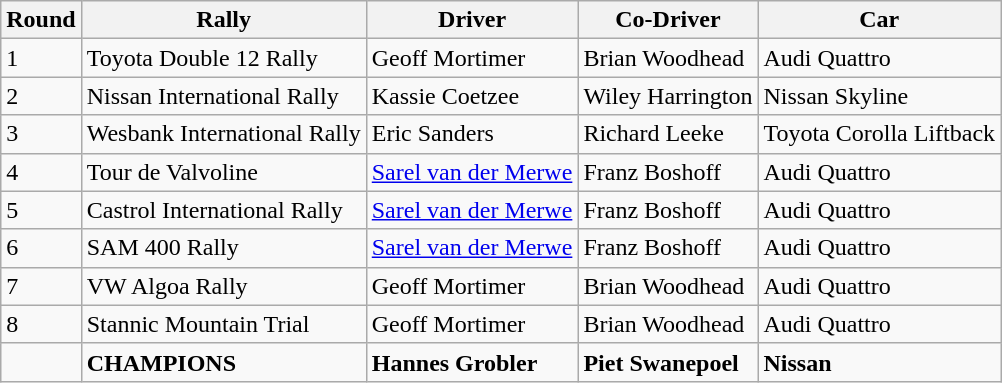<table class="wikitable">
<tr>
<th>Round</th>
<th>Rally</th>
<th>Driver</th>
<th>Co-Driver</th>
<th>Car</th>
</tr>
<tr>
<td>1</td>
<td>Toyota Double 12 Rally</td>
<td>Geoff Mortimer</td>
<td>Brian Woodhead</td>
<td>Audi Quattro</td>
</tr>
<tr>
<td>2</td>
<td>Nissan International Rally</td>
<td>Kassie Coetzee</td>
<td>Wiley Harrington</td>
<td>Nissan Skyline</td>
</tr>
<tr>
<td>3</td>
<td>Wesbank International Rally</td>
<td>Eric Sanders</td>
<td>Richard Leeke</td>
<td>Toyota Corolla Liftback</td>
</tr>
<tr>
<td>4</td>
<td>Tour de Valvoline</td>
<td><a href='#'>Sarel van der Merwe</a></td>
<td>Franz Boshoff</td>
<td>Audi Quattro</td>
</tr>
<tr>
<td>5</td>
<td>Castrol International Rally</td>
<td><a href='#'>Sarel van der Merwe</a></td>
<td>Franz Boshoff</td>
<td>Audi Quattro</td>
</tr>
<tr>
<td>6</td>
<td>SAM 400 Rally</td>
<td><a href='#'>Sarel van der Merwe</a></td>
<td>Franz Boshoff</td>
<td>Audi Quattro</td>
</tr>
<tr>
<td>7</td>
<td>VW Algoa Rally</td>
<td>Geoff Mortimer</td>
<td>Brian Woodhead</td>
<td>Audi Quattro</td>
</tr>
<tr>
<td>8</td>
<td>Stannic Mountain Trial</td>
<td>Geoff Mortimer</td>
<td>Brian Woodhead</td>
<td>Audi Quattro</td>
</tr>
<tr>
<td></td>
<td><strong>CHAMPIONS</strong></td>
<td><strong>Hannes Grobler</strong></td>
<td><strong>Piet Swanepoel</strong></td>
<td><strong>Nissan</strong></td>
</tr>
</table>
